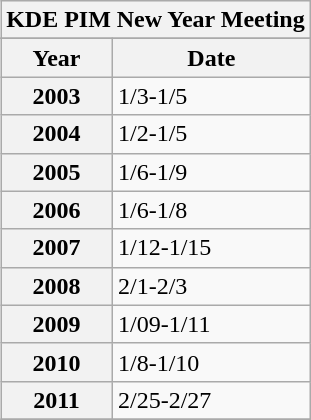<table class="wikitable" align="right">
<tr style="background:#efefef;">
<th colspan="2">KDE PIM New Year Meeting</th>
</tr>
<tr style="background:#efefef;">
</tr>
<tr style="background:#efefef;">
<th>Year</th>
<th>Date</th>
</tr>
<tr>
<th>2003</th>
<td>1/3-1/5</td>
</tr>
<tr>
<th>2004</th>
<td>1/2-1/5</td>
</tr>
<tr>
<th>2005</th>
<td>1/6-1/9</td>
</tr>
<tr>
<th>2006</th>
<td>1/6-1/8</td>
</tr>
<tr>
<th>2007</th>
<td>1/12-1/15</td>
</tr>
<tr>
<th>2008</th>
<td>2/1-2/3</td>
</tr>
<tr>
<th>2009</th>
<td>1/09-1/11</td>
</tr>
<tr>
<th>2010</th>
<td>1/8-1/10</td>
</tr>
<tr>
<th>2011</th>
<td>2/25-2/27</td>
</tr>
<tr>
</tr>
</table>
